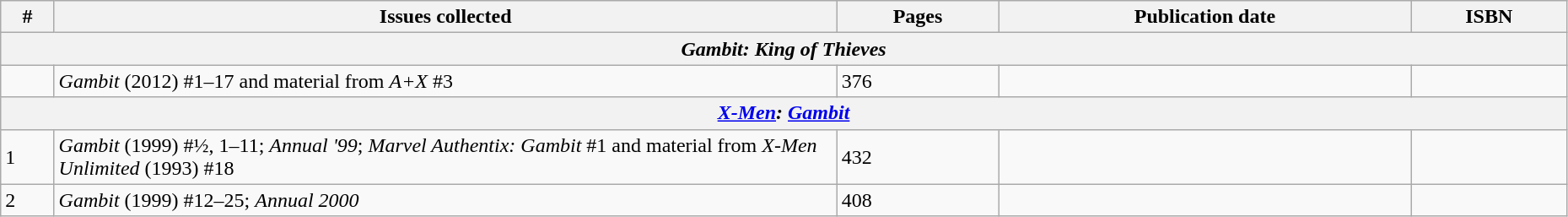<table class="wikitable sortable" width=98%>
<tr>
<th class="unsortable">#</th>
<th class="unsortable" width="50%">Issues collected</th>
<th>Pages</th>
<th>Publication date</th>
<th class="unsortable">ISBN</th>
</tr>
<tr>
<th colspan="5"><strong><em>Gambit: King of Thieves</em></strong></th>
</tr>
<tr>
<td></td>
<td><em>Gambit</em> (2012) #1–17 and material from <em>A+X</em> #3</td>
<td>376</td>
<td></td>
<td></td>
</tr>
<tr>
<th colspan="5"><strong><em><a href='#'>X-Men</a>: <a href='#'>Gambit</a></em></strong></th>
</tr>
<tr>
<td>1</td>
<td><em>Gambit</em> (1999) #½, 1–11; <em>Annual '99</em>; <em> Marvel Authentix: Gambit</em> #1 and material from <em>X-Men Unlimited</em> (1993) #18</td>
<td>432</td>
<td></td>
<td></td>
</tr>
<tr>
<td>2</td>
<td><em>Gambit</em> (1999) #12–25; <em>Annual 2000</em></td>
<td>408</td>
<td></td>
<td></td>
</tr>
</table>
